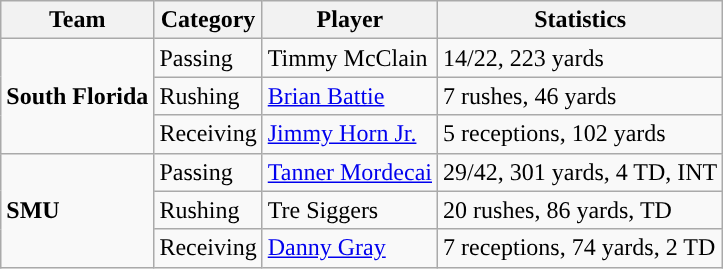<table class="wikitable" style="float: left;">
<tr>
<th>Team</th>
<th>Category</th>
<th>Player</th>
<th>Statistics</th>
</tr>
<tr>
<td rowspan=3><strong>South Florida</strong></td>
<td>Passing</td>
<td>Timmy McClain</td>
<td>14/22, 223 yards</td>
</tr>
<tr>
<td>Rushing</td>
<td><a href='#'>Brian Battie</a></td>
<td>7 rushes, 46 yards</td>
</tr>
<tr>
<td>Receiving</td>
<td><a href='#'>Jimmy Horn Jr.</a></td>
<td>5 receptions, 102 yards</td>
</tr>
<tr>
<td rowspan=3><strong>SMU</strong></td>
<td>Passing</td>
<td><a href='#'>Tanner Mordecai</a></td>
<td>29/42, 301 yards, 4 TD, INT</td>
</tr>
<tr>
<td>Rushing</td>
<td>Tre Siggers</td>
<td>20 rushes, 86 yards, TD</td>
</tr>
<tr>
<td>Receiving</td>
<td><a href='#'>Danny Gray</a></td>
<td>7 receptions, 74 yards, 2 TD</td>
</tr>
</table>
